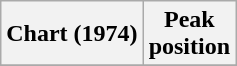<table class="wikitable plainrowheaders" style="text-align:center">
<tr>
<th scope="col">Chart (1974)</th>
<th scope="col">Peak<br>position</th>
</tr>
<tr>
</tr>
</table>
